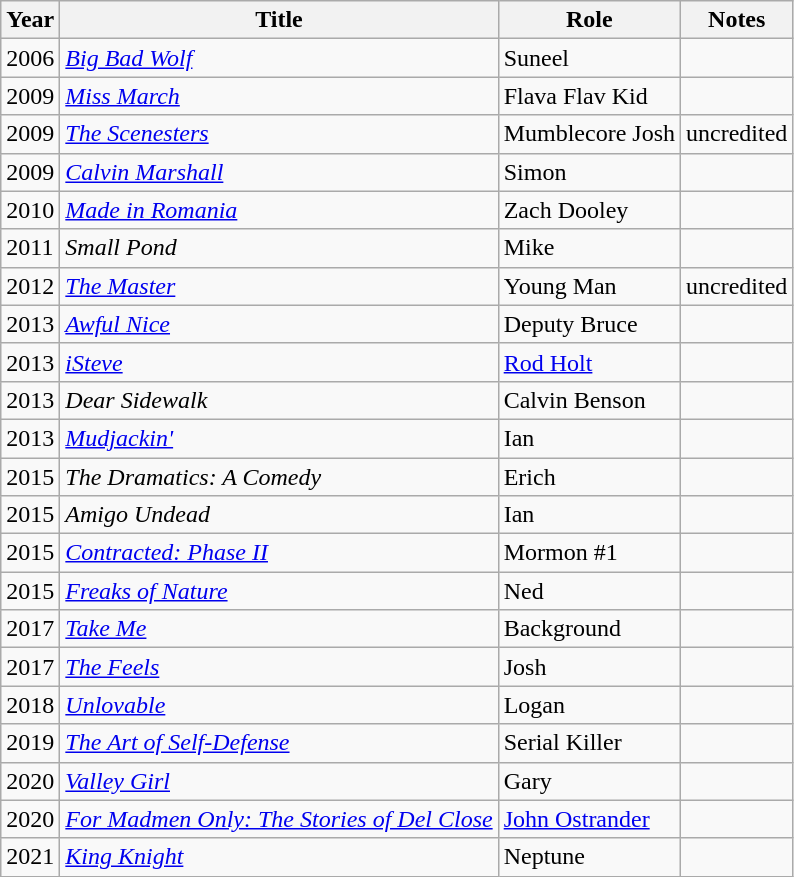<table class="wikitable sortable">
<tr>
<th>Year</th>
<th>Title</th>
<th>Role</th>
<th>Notes</th>
</tr>
<tr>
<td>2006</td>
<td><a href='#'><em>Big Bad Wolf</em></a></td>
<td>Suneel</td>
<td></td>
</tr>
<tr>
<td>2009</td>
<td><em><a href='#'>Miss March</a></em></td>
<td>Flava Flav Kid</td>
<td></td>
</tr>
<tr>
<td>2009</td>
<td><em><a href='#'>The Scenesters</a></em></td>
<td>Mumblecore Josh</td>
<td>uncredited</td>
</tr>
<tr>
<td>2009</td>
<td><em><a href='#'>Calvin Marshall</a></em></td>
<td>Simon</td>
<td></td>
</tr>
<tr>
<td>2010</td>
<td><em><a href='#'>Made in Romania</a></em></td>
<td>Zach Dooley</td>
<td></td>
</tr>
<tr>
<td>2011</td>
<td><em>Small Pond</em></td>
<td>Mike</td>
<td></td>
</tr>
<tr>
<td>2012</td>
<td><a href='#'><em>The Master</em></a></td>
<td>Young Man</td>
<td>uncredited</td>
</tr>
<tr>
<td>2013</td>
<td><em><a href='#'>Awful Nice</a></em></td>
<td>Deputy Bruce</td>
<td></td>
</tr>
<tr>
<td>2013</td>
<td><em><a href='#'>iSteve</a></em></td>
<td><a href='#'>Rod Holt</a></td>
<td></td>
</tr>
<tr>
<td>2013</td>
<td><em>Dear Sidewalk</em></td>
<td>Calvin Benson</td>
<td></td>
</tr>
<tr>
<td>2013</td>
<td><em><a href='#'>Mudjackin'</a></em></td>
<td>Ian</td>
<td></td>
</tr>
<tr>
<td>2015</td>
<td><em>The Dramatics: A Comedy</em></td>
<td>Erich</td>
<td></td>
</tr>
<tr>
<td>2015</td>
<td><em>Amigo Undead</em></td>
<td>Ian</td>
<td></td>
</tr>
<tr>
<td>2015</td>
<td><em><a href='#'>Contracted: Phase II</a></em></td>
<td>Mormon #1</td>
<td></td>
</tr>
<tr>
<td>2015</td>
<td><a href='#'><em>Freaks of Nature</em></a></td>
<td>Ned</td>
<td></td>
</tr>
<tr>
<td>2017</td>
<td><a href='#'><em>Take Me</em></a></td>
<td>Background</td>
<td></td>
</tr>
<tr>
<td>2017</td>
<td><em><a href='#'>The Feels</a></em></td>
<td>Josh</td>
<td></td>
</tr>
<tr>
<td>2018</td>
<td><em><a href='#'>Unlovable</a></em></td>
<td>Logan</td>
<td></td>
</tr>
<tr>
<td>2019</td>
<td><a href='#'><em>The Art of Self-Defense</em></a></td>
<td>Serial Killer</td>
<td></td>
</tr>
<tr>
<td>2020</td>
<td><a href='#'><em>Valley Girl</em></a></td>
<td>Gary</td>
<td></td>
</tr>
<tr>
<td>2020</td>
<td><em><a href='#'>For Madmen Only: The Stories of Del Close</a></em></td>
<td><a href='#'>John Ostrander</a></td>
<td></td>
</tr>
<tr>
<td>2021</td>
<td><em><a href='#'>King Knight</a></em></td>
<td>Neptune</td>
<td></td>
</tr>
</table>
